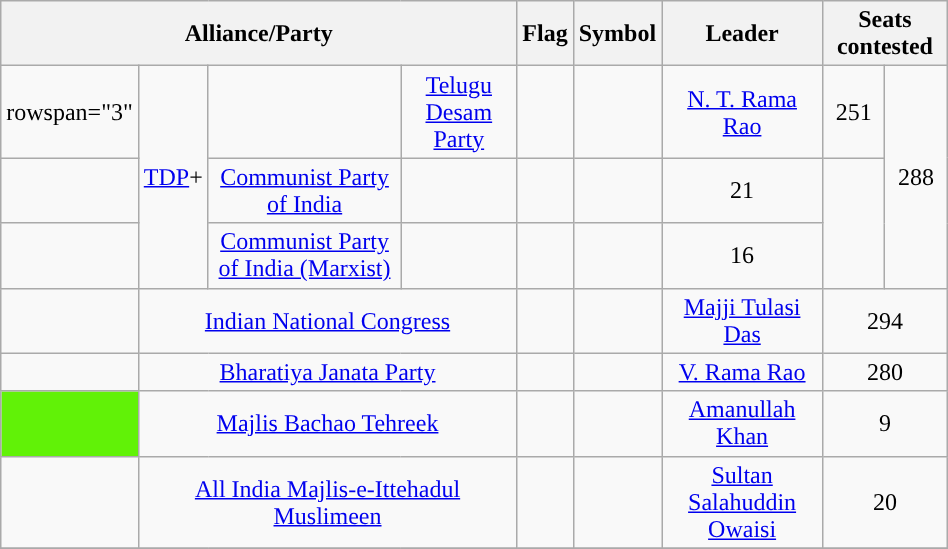<table class="wikitable sortable" width="50%" style="text-align:center;">
<tr>
<th colspan="4">Alliance/Party</th>
<th>Flag</th>
<th>Symbol</th>
<th>Leader</th>
<th colspan="2">Seats contested</th>
</tr>
<tr>
<td>rowspan="3" </td>
<td rowspan="3"><a href='#'>TDP</a>+</td>
<td style="text-align:center; background:"></td>
<td><a href='#'>Telugu Desam Party</a></td>
<td></td>
<td></td>
<td><a href='#'>N. T. Rama Rao</a></td>
<td>251</td>
<td rowspan="3">288<br></td>
</tr>
<tr>
<td style="text-align:center; background:"></td>
<td><a href='#'>Communist Party of India</a></td>
<td></td>
<td></td>
<td></td>
<td>21</td>
</tr>
<tr>
<td style="text-align:center; background:"></td>
<td><a href='#'>Communist Party of India (Marxist)</a></td>
<td></td>
<td></td>
<td></td>
<td>16</td>
</tr>
<tr>
<td style="text-align:center; background:"></td>
<td colspan="3"><a href='#'>Indian National Congress</a></td>
<td></td>
<td></td>
<td><a href='#'>Majji Tulasi Das</a></td>
<td colspan=2>294</td>
</tr>
<tr>
<td style="text-align:center; background:"></td>
<td colspan=3><a href='#'>Bharatiya Janata Party</a></td>
<td></td>
<td></td>
<td><a href='#'>V. Rama Rao</a></td>
<td colspan=2>280</td>
</tr>
<tr>
<td bgcolor=#61F207></td>
<td colspan="3"><a href='#'>Majlis Bachao Tehreek</a></td>
<td></td>
<td></td>
<td><a href='#'>Amanullah Khan</a></td>
<td colspan="2">9</td>
</tr>
<tr>
<td style="text-align:center; background:"></td>
<td colspan="3"><a href='#'>All India Majlis-e-Ittehadul Muslimeen</a></td>
<td></td>
<td></td>
<td><a href='#'>Sultan Salahuddin Owaisi</a></td>
<td colspan="2">20</td>
</tr>
<tr>
</tr>
</table>
